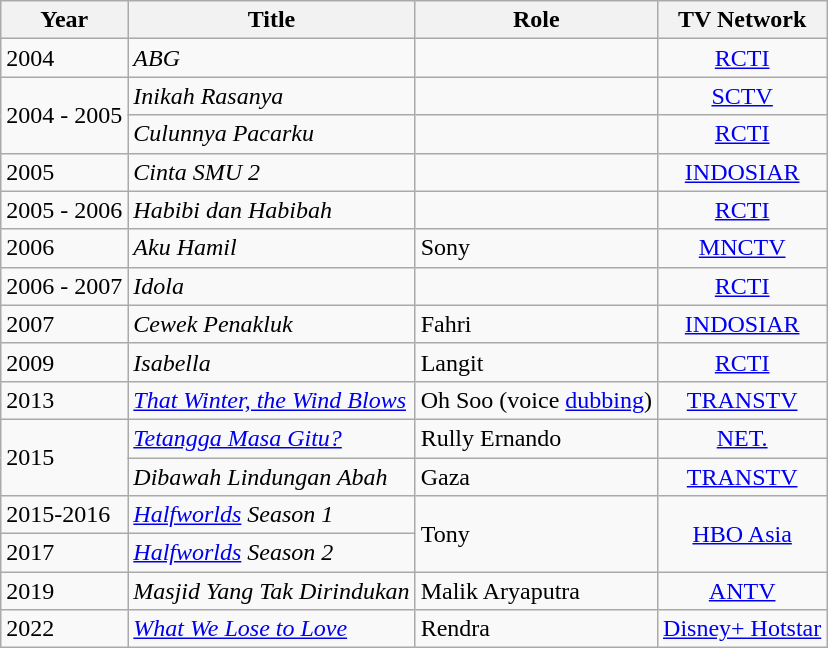<table class="wikitable">
<tr style="text-align:center;">
<th>Year</th>
<th>Title</th>
<th>Role</th>
<th>TV Network</th>
</tr>
<tr>
<td>2004</td>
<td><em>ABG</em></td>
<td></td>
<td style="text-align:center;"><a href='#'>RCTI</a></td>
</tr>
<tr>
<td rowspan="2">2004 - 2005</td>
<td><em>Inikah Rasanya</em></td>
<td></td>
<td style="text-align:center;"><a href='#'>SCTV</a></td>
</tr>
<tr>
<td><em>Culunnya Pacarku</em></td>
<td></td>
<td style="text-align:center;"><a href='#'>RCTI</a></td>
</tr>
<tr>
<td>2005</td>
<td><em>Cinta SMU 2</em></td>
<td></td>
<td style="text-align:center;"><a href='#'>INDOSIAR</a></td>
</tr>
<tr>
<td>2005 - 2006</td>
<td><em>Habibi dan Habibah</em></td>
<td></td>
<td style="text-align:center;"><a href='#'>RCTI</a></td>
</tr>
<tr>
<td>2006</td>
<td><em>Aku Hamil</em></td>
<td>Sony</td>
<td style="text-align:center;"><a href='#'>MNCTV</a></td>
</tr>
<tr>
<td>2006 - 2007</td>
<td><em>Idola</em></td>
<td></td>
<td style="text-align:center;"><a href='#'>RCTI</a></td>
</tr>
<tr>
<td>2007</td>
<td><em>Cewek Penakluk</em></td>
<td>Fahri</td>
<td style="text-align:center;"><a href='#'>INDOSIAR</a></td>
</tr>
<tr>
<td>2009</td>
<td><em>Isabella</em></td>
<td>Langit</td>
<td style="text-align:center;"><a href='#'>RCTI</a></td>
</tr>
<tr>
<td>2013</td>
<td><em><a href='#'>That Winter, the Wind Blows</a></em></td>
<td>Oh Soo (voice <a href='#'>dubbing</a>)</td>
<td style="text-align:center;"><a href='#'>TRANSTV</a></td>
</tr>
<tr>
<td rowspan="2">2015</td>
<td><em><a href='#'>Tetangga Masa Gitu?</a></em></td>
<td>Rully Ernando</td>
<td style="text-align:center;"><a href='#'>NET.</a></td>
</tr>
<tr>
<td><em>Dibawah Lindungan Abah</em></td>
<td>Gaza</td>
<td style="text-align:center;"><a href='#'>TRANSTV</a></td>
</tr>
<tr>
<td>2015-2016</td>
<td><em><a href='#'>Halfworlds</a> Season 1</em></td>
<td rowspan="2">Tony</td>
<td rowspan="2" style="text-align:center;"><a href='#'>HBO Asia</a></td>
</tr>
<tr>
<td>2017</td>
<td><em><a href='#'>Halfworlds</a> Season 2</em></td>
</tr>
<tr>
<td>2019</td>
<td><em>Masjid Yang Tak Dirindukan</em></td>
<td>Malik Aryaputra</td>
<td style="text-align:center;"><a href='#'>ANTV</a></td>
</tr>
<tr>
<td>2022</td>
<td><em><a href='#'>What We Lose to Love</a></em></td>
<td>Rendra</td>
<td align="center"><a href='#'>Disney+ Hotstar</a></td>
</tr>
</table>
